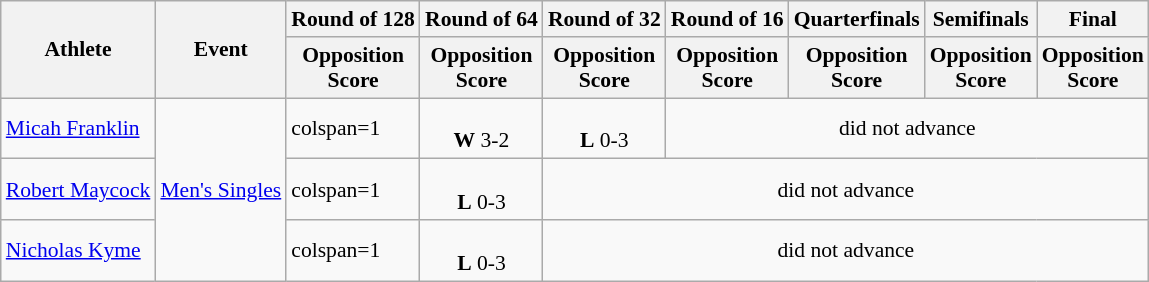<table class=wikitable style="font-size:90%">
<tr>
<th rowspan="2">Athlete</th>
<th rowspan="2">Event</th>
<th>Round of 128</th>
<th>Round of 64</th>
<th>Round of 32</th>
<th>Round of 16</th>
<th>Quarterfinals</th>
<th>Semifinals</th>
<th>Final</th>
</tr>
<tr>
<th>Opposition<br>Score</th>
<th>Opposition<br>Score</th>
<th>Opposition<br>Score</th>
<th>Opposition<br>Score</th>
<th>Opposition<br>Score</th>
<th>Opposition<br>Score</th>
<th>Opposition<br>Score</th>
</tr>
<tr>
<td><a href='#'>Micah Franklin</a></td>
<td rowspan="3"><a href='#'>Men's Singles</a></td>
<td>colspan=1 </td>
<td align=center><br><strong>W</strong> 3-2</td>
<td align=center><br><strong>L</strong> 0-3</td>
<td align=center colspan=4>did not advance</td>
</tr>
<tr>
<td><a href='#'>Robert Maycock</a></td>
<td>colspan=1 </td>
<td align=center><br><strong>L</strong> 0-3</td>
<td align=center colspan=5>did not advance</td>
</tr>
<tr>
<td><a href='#'>Nicholas Kyme</a></td>
<td>colspan=1 </td>
<td align=center><br><strong>L</strong> 0-3</td>
<td align=center colspan=5>did not advance</td>
</tr>
</table>
